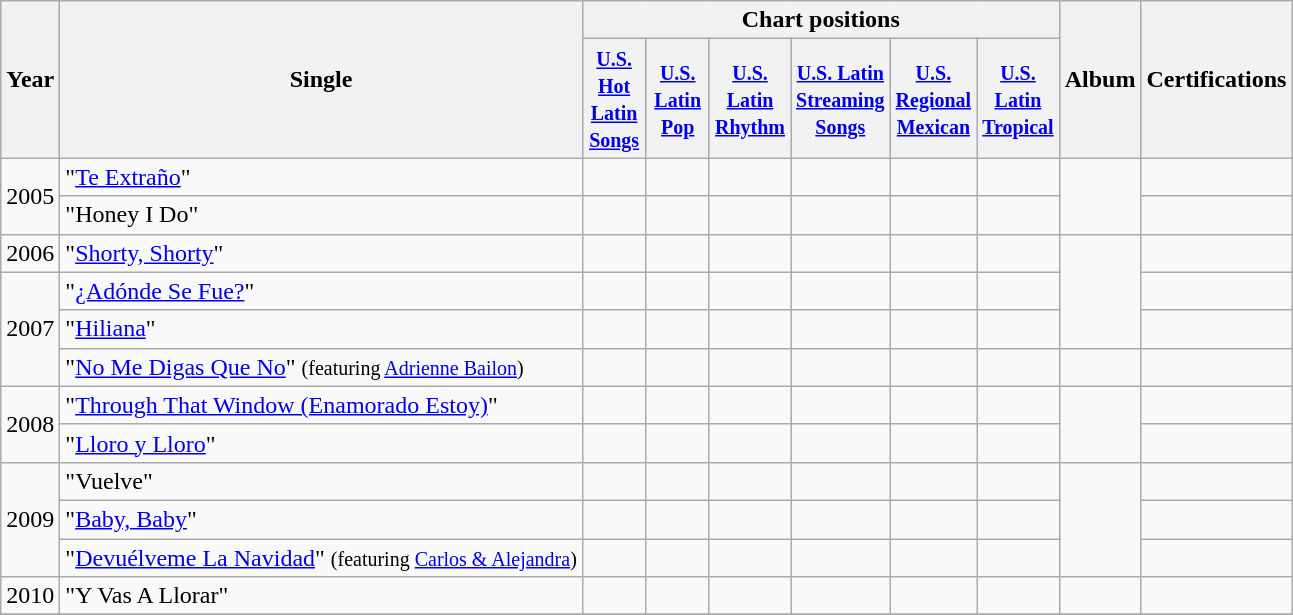<table class="wikitable">
<tr>
<th rowspan="2">Year</th>
<th rowspan="2">Single</th>
<th colspan="6">Chart positions</th>
<th rowspan="2">Album</th>
<th rowspan="2">Certifications</th>
</tr>
<tr>
<th width="35"><small><a href='#'>U.S. Hot Latin Songs</a></small></th>
<th width="35"><small><a href='#'>U.S. Latin Pop</a></small></th>
<th width="35"><small><a href='#'>U.S. Latin Rhythm</a></small></th>
<th width="35"><small><a href='#'>U.S. Latin Streaming Songs</a></small></th>
<th width="35"><small><a href='#'>U.S. Regional Mexican</a></small></th>
<th width="35"><small><a href='#'>U.S. Latin Tropical</a></small></th>
</tr>
<tr>
<td align="left" rowspan="2">2005</td>
<td>"<a href='#'>Te Extraño</a>"</td>
<td></td>
<td></td>
<td></td>
<td></td>
<td></td>
<td></td>
<td align="left" rowspan="2"></td>
<td></td>
</tr>
<tr>
<td>"Honey I Do"</td>
<td></td>
<td></td>
<td></td>
<td></td>
<td></td>
<td></td>
<td></td>
</tr>
<tr>
<td>2006</td>
<td>"<a href='#'>Shorty, Shorty</a>"</td>
<td></td>
<td></td>
<td></td>
<td></td>
<td></td>
<td></td>
<td align="left" rowspan="3"></td>
<td></td>
</tr>
<tr>
<td align="left" rowspan="3">2007</td>
<td>"<a href='#'>¿Adónde Se Fue?</a>"</td>
<td></td>
<td></td>
<td></td>
<td></td>
<td></td>
<td></td>
<td></td>
</tr>
<tr>
<td>"<a href='#'>Hiliana</a>"</td>
<td></td>
<td></td>
<td></td>
<td></td>
<td></td>
<td></td>
<td></td>
</tr>
<tr>
<td>"<a href='#'>No Me Digas Que No</a>" <small>(featuring <a href='#'>Adrienne Bailon</a>)</small></td>
<td></td>
<td></td>
<td></td>
<td></td>
<td></td>
<td></td>
<td></td>
<td></td>
</tr>
<tr>
<td align="left" rowspan="2">2008</td>
<td>"<a href='#'>Through That Window (Enamorado Estoy)</a>"</td>
<td></td>
<td></td>
<td></td>
<td></td>
<td></td>
<td></td>
<td align="left" rowspan="2"></td>
<td></td>
</tr>
<tr>
<td>"<a href='#'>Lloro y Lloro</a>"</td>
<td></td>
<td></td>
<td></td>
<td></td>
<td></td>
<td></td>
<td></td>
</tr>
<tr>
<td align="left" rowspan="3">2009</td>
<td>"Vuelve"</td>
<td></td>
<td></td>
<td></td>
<td></td>
<td></td>
<td></td>
<td align="left" rowspan="3"></td>
<td></td>
</tr>
<tr>
<td>"<a href='#'>Baby, Baby</a>"</td>
<td></td>
<td></td>
<td></td>
<td></td>
<td></td>
<td></td>
<td></td>
</tr>
<tr>
<td>"<a href='#'>Devuélveme La Navidad</a>" <small>(featuring <a href='#'>Carlos & Alejandra</a>)</small></td>
<td></td>
<td></td>
<td></td>
<td></td>
<td></td>
<td></td>
<td></td>
</tr>
<tr>
<td>2010</td>
<td>"Y Vas A Llorar"</td>
<td></td>
<td></td>
<td></td>
<td></td>
<td></td>
<td></td>
<td></td>
<td></td>
</tr>
<tr>
</tr>
</table>
